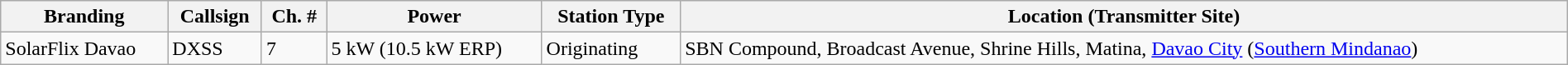<table class="wikitable sortable" style="width:100%" style="text-align:center;">
<tr>
<th>Branding</th>
<th>Callsign</th>
<th>Ch. #</th>
<th>Power</th>
<th>Station Type</th>
<th class="unsortable">Location (Transmitter Site)</th>
</tr>
<tr>
<td>SolarFlix Davao</td>
<td>DXSS</td>
<td>7</td>
<td>5 kW (10.5 kW ERP)</td>
<td>Originating</td>
<td>SBN Compound, Broadcast Avenue, Shrine Hills, Matina, <a href='#'>Davao City</a> (<a href='#'>Southern Mindanao</a>)</td>
</tr>
</table>
